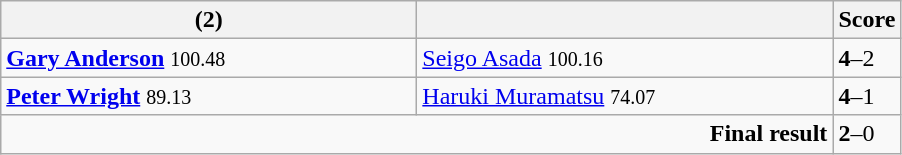<table class="wikitable">
<tr>
<th width=270><strong></strong> (2)</th>
<th width=270></th>
<th>Score</th>
</tr>
<tr>
<td><strong><a href='#'>Gary Anderson</a></strong> <small><span>100.48</span></small></td>
<td><a href='#'>Seigo Asada</a> <small><span>100.16</span></small></td>
<td><strong>4</strong>–2</td>
</tr>
<tr>
<td><strong><a href='#'>Peter Wright</a></strong> <small><span>89.13</span></small></td>
<td><a href='#'>Haruki Muramatsu</a> <small><span>74.07</span></small></td>
<td><strong>4</strong>–1</td>
</tr>
<tr>
<td colspan="2" align="right"><strong>Final result</strong></td>
<td><strong>2</strong>–0</td>
</tr>
</table>
